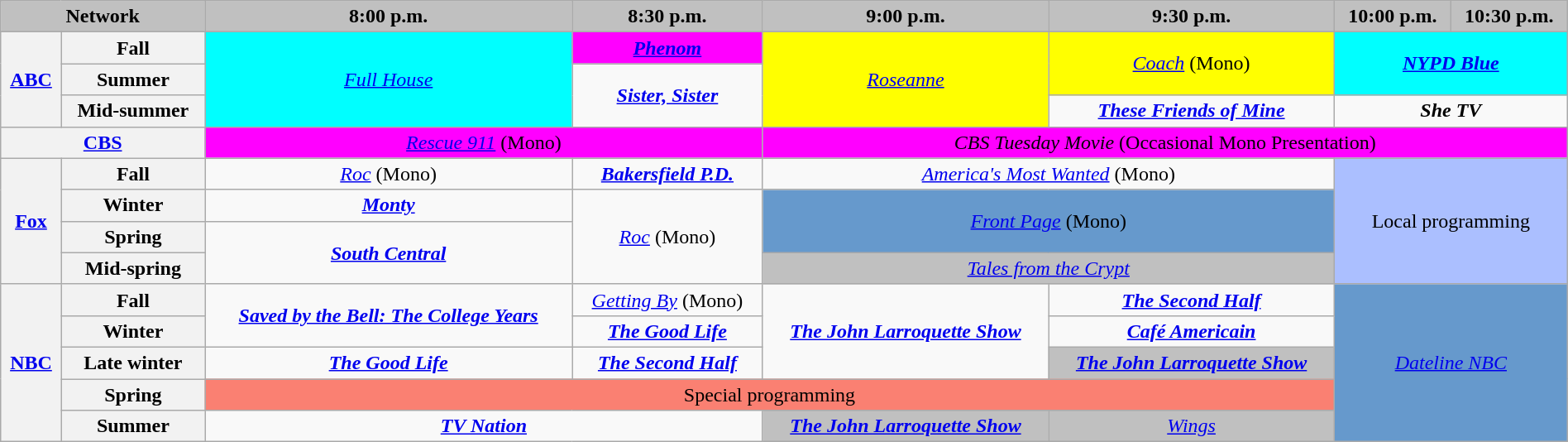<table class="wikitable" style="width:100%;margin-right:0;text-align:center">
<tr>
<th colspan="2" style="background-color:#C0C0C0;text-align:center">Network</th>
<th style="background-color:#C0C0C0;text-align:center">8:00 p.m.</th>
<th style="background-color:#C0C0C0;text-align:center">8:30 p.m.</th>
<th style="background-color:#C0C0C0;text-align:center">9:00 p.m.</th>
<th style="background-color:#C0C0C0;text-align:center">9:30 p.m.</th>
<th style="background-color:#C0C0C0;text-align:center">10:00 p.m.</th>
<th style="background-color:#C0C0C0;text-align:center">10:30 p.m.</th>
</tr>
<tr>
<th rowspan="3"><a href='#'>ABC</a></th>
<th>Fall</th>
<td rowspan="3" style="background:cyan;"><em><a href='#'>Full House</a></em> </td>
<td style="background:magenta;"><strong><em><a href='#'>Phenom</a></em></strong> </td>
<td rowspan="3" style="background:yellow;"><em><a href='#'>Roseanne</a></em> </td>
<td rowspan="2" style="background:yellow;"><em><a href='#'>Coach</a></em> (Mono) </td>
<td colspan="2" rowspan="2" style="background:cyan;"><strong><em><a href='#'>NYPD Blue</a></em></strong> </td>
</tr>
<tr>
<th>Summer</th>
<td rowspan="2"><strong><em><a href='#'>Sister, Sister</a></em></strong></td>
</tr>
<tr>
<th>Mid-summer</th>
<td><strong><em><a href='#'>These Friends of Mine</a></em></strong></td>
<td colspan="2"><strong><em>She TV</em></strong></td>
</tr>
<tr>
<th colspan="2"><a href='#'>CBS</a></th>
<td colspan="2" style="background:magenta;"><em><a href='#'>Rescue 911</a></em> (Mono) </td>
<td colspan="4" style="background:magenta;"><em>CBS Tuesday Movie</em> (Occasional Mono Presentation)</td>
</tr>
<tr>
<th rowspan="4"><a href='#'>Fox</a></th>
<th>Fall</th>
<td><em><a href='#'>Roc</a></em> (Mono)</td>
<td><strong><em><a href='#'>Bakersfield P.D.</a></em></strong></td>
<td colspan="2"><em><a href='#'>America's Most Wanted</a></em> (Mono)</td>
<td style="background:#abbfff;" rowspan="4" colspan="2">Local programming</td>
</tr>
<tr>
<th>Winter</th>
<td><strong><em><a href='#'>Monty</a></em></strong></td>
<td rowspan="3"><em><a href='#'>Roc</a></em> (Mono)</td>
<td rowspan="2" colspan="2" style="background:#6699CC;"><em><a href='#'>Front Page</a></em> (Mono)</td>
</tr>
<tr>
<th>Spring</th>
<td rowspan="2"><strong><em><a href='#'>South Central</a></em></strong></td>
</tr>
<tr>
<th>Mid-spring</th>
<td colspan="2" style="background:#C0C0C0;"><em><a href='#'>Tales from the Crypt</a></em> </td>
</tr>
<tr>
<th rowspan="5"><a href='#'>NBC</a></th>
<th>Fall</th>
<td rowspan="2"><strong><em><a href='#'>Saved by the Bell: The College Years</a></em></strong></td>
<td><em><a href='#'>Getting By</a></em> (Mono)</td>
<td rowspan="3"><strong><em><a href='#'>The John Larroquette Show</a></em></strong></td>
<td><strong><em><a href='#'>The Second Half</a></em></strong></td>
<td colspan="2" rowspan="5" style="background:#6699CC;"><em><a href='#'>Dateline NBC</a></em></td>
</tr>
<tr>
<th>Winter</th>
<td><strong><em><a href='#'>The Good Life</a></em></strong></td>
<td><strong><em><a href='#'>Café Americain</a></em></strong></td>
</tr>
<tr>
<th>Late winter</th>
<td><strong><em><a href='#'>The Good Life</a></em></strong></td>
<td><strong><em><a href='#'>The Second Half</a></em></strong></td>
<td style="background:#C0C0C0;"><strong><em><a href='#'>The John Larroquette Show</a></em></strong> </td>
</tr>
<tr>
<th>Spring</th>
<td colspan="4" style="background:#FA8072;">Special programming</td>
</tr>
<tr>
<th>Summer</th>
<td colspan="2"><strong><em><a href='#'>TV Nation</a></em></strong></td>
<td style="background:#C0C0C0;"><strong><em><a href='#'>The John Larroquette Show</a></em></strong> </td>
<td style="background:#C0C0C0;"><em><a href='#'>Wings</a></em> </td>
</tr>
</table>
